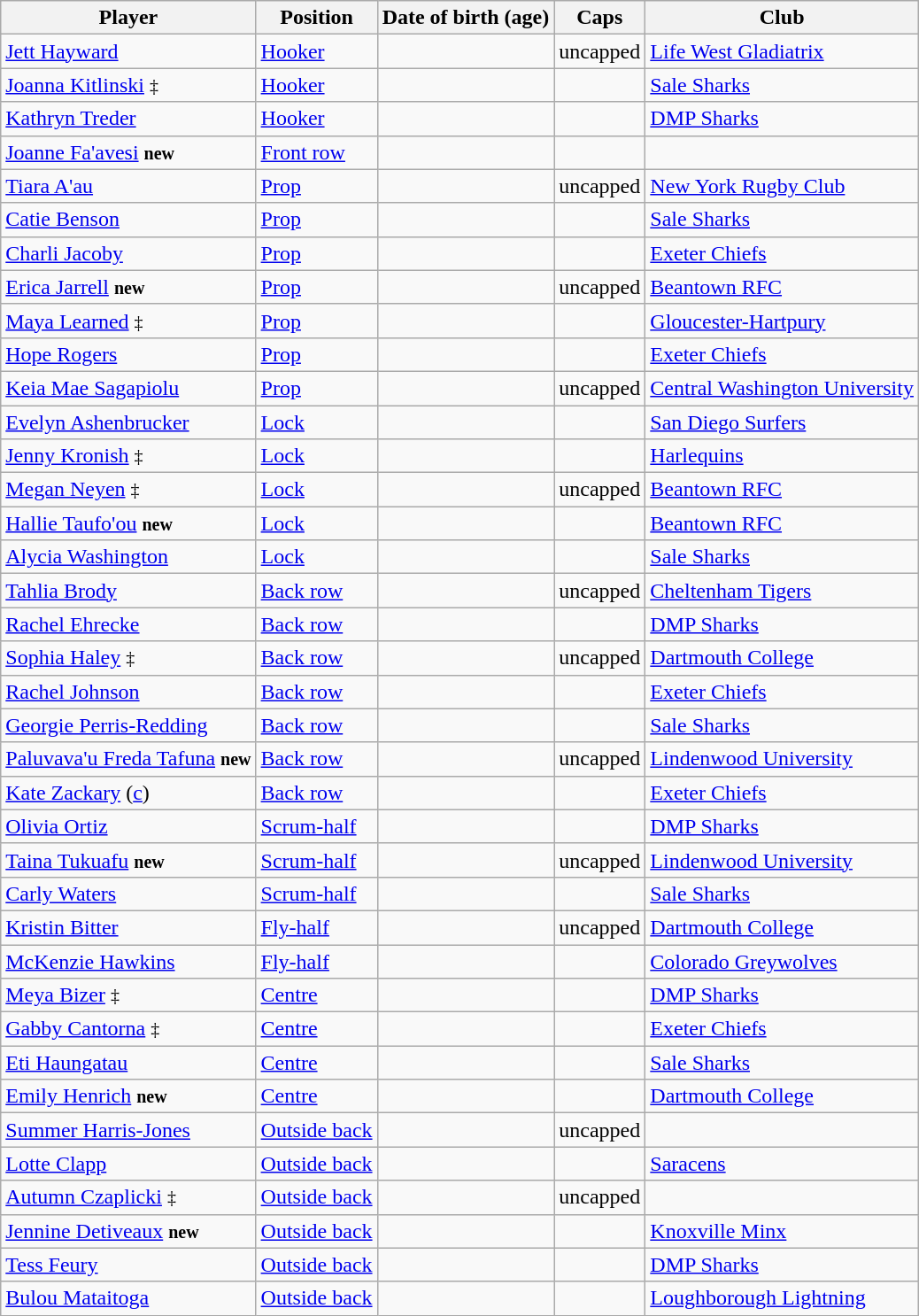<table class="wikitable sortable">
<tr>
<th>Player</th>
<th>Position</th>
<th>Date of birth (age)</th>
<th>Caps</th>
<th>Club</th>
</tr>
<tr>
<td><a href='#'>Jett Hayward</a></td>
<td><a href='#'>Hooker</a></td>
<td></td>
<td>uncapped</td>
<td> <a href='#'>Life West Gladiatrix</a></td>
</tr>
<tr>
<td><a href='#'>Joanna Kitlinski</a> <small>‡</small></td>
<td><a href='#'>Hooker</a></td>
<td></td>
<td></td>
<td> <a href='#'>Sale Sharks</a></td>
</tr>
<tr>
<td><a href='#'>Kathryn Treder</a></td>
<td><a href='#'>Hooker</a></td>
<td></td>
<td></td>
<td> <a href='#'>DMP Sharks</a></td>
</tr>
<tr>
<td><a href='#'>Joanne Fa'avesi</a> <small><strong>new</strong></small></td>
<td><a href='#'>Front row</a></td>
<td></td>
<td></td>
<td></td>
</tr>
<tr>
<td><a href='#'>Tiara A'au</a></td>
<td><a href='#'>Prop</a></td>
<td></td>
<td>uncapped</td>
<td> <a href='#'>New York Rugby Club</a></td>
</tr>
<tr>
<td><a href='#'>Catie Benson</a></td>
<td><a href='#'>Prop</a></td>
<td></td>
<td></td>
<td> <a href='#'>Sale Sharks</a></td>
</tr>
<tr>
<td><a href='#'>Charli Jacoby</a></td>
<td><a href='#'>Prop</a></td>
<td></td>
<td></td>
<td> <a href='#'>Exeter Chiefs</a></td>
</tr>
<tr>
<td><a href='#'>Erica Jarrell</a> <small><strong>new</strong></small></td>
<td><a href='#'>Prop</a></td>
<td></td>
<td>uncapped</td>
<td> <a href='#'>Beantown RFC</a></td>
</tr>
<tr>
<td><a href='#'>Maya Learned</a> <small>‡</small></td>
<td><a href='#'>Prop</a></td>
<td></td>
<td></td>
<td> <a href='#'>Gloucester-Hartpury</a></td>
</tr>
<tr>
<td><a href='#'>Hope Rogers</a></td>
<td><a href='#'>Prop</a></td>
<td></td>
<td></td>
<td> <a href='#'>Exeter Chiefs</a></td>
</tr>
<tr>
<td><a href='#'>Keia Mae Sagapiolu</a></td>
<td><a href='#'>Prop</a></td>
<td></td>
<td>uncapped</td>
<td> <a href='#'>Central Washington University</a></td>
</tr>
<tr>
<td><a href='#'>Evelyn Ashenbrucker</a></td>
<td><a href='#'>Lock</a></td>
<td></td>
<td></td>
<td> <a href='#'>San Diego Surfers</a></td>
</tr>
<tr>
<td><a href='#'>Jenny Kronish</a> <small>‡</small></td>
<td><a href='#'>Lock</a></td>
<td></td>
<td></td>
<td> <a href='#'>Harlequins</a></td>
</tr>
<tr>
<td><a href='#'>Megan Neyen</a> <small>‡</small></td>
<td><a href='#'>Lock</a></td>
<td></td>
<td>uncapped</td>
<td> <a href='#'>Beantown RFC</a></td>
</tr>
<tr>
<td><a href='#'>Hallie Taufo'ou</a> <small><strong>new</strong></small></td>
<td><a href='#'>Lock</a></td>
<td></td>
<td></td>
<td> <a href='#'>Beantown RFC</a></td>
</tr>
<tr>
<td><a href='#'>Alycia Washington</a></td>
<td><a href='#'>Lock</a></td>
<td></td>
<td></td>
<td> <a href='#'>Sale Sharks</a></td>
</tr>
<tr>
<td><a href='#'>Tahlia Brody</a></td>
<td><a href='#'>Back row</a></td>
<td></td>
<td>uncapped</td>
<td> <a href='#'>Cheltenham Tigers</a></td>
</tr>
<tr>
<td><a href='#'>Rachel Ehrecke</a></td>
<td><a href='#'>Back row</a></td>
<td></td>
<td></td>
<td> <a href='#'>DMP Sharks</a></td>
</tr>
<tr>
<td><a href='#'>Sophia Haley</a> <small>‡</small></td>
<td><a href='#'>Back row</a></td>
<td></td>
<td>uncapped</td>
<td> <a href='#'>Dartmouth College</a></td>
</tr>
<tr>
<td><a href='#'>Rachel Johnson</a></td>
<td><a href='#'>Back row</a></td>
<td></td>
<td></td>
<td> <a href='#'>Exeter Chiefs</a></td>
</tr>
<tr>
<td><a href='#'>Georgie Perris-Redding</a></td>
<td><a href='#'>Back row</a></td>
<td></td>
<td></td>
<td> <a href='#'>Sale Sharks</a></td>
</tr>
<tr>
<td><a href='#'>Paluvava'u Freda Tafuna</a> <small><strong>new</strong></small></td>
<td><a href='#'>Back row</a></td>
<td></td>
<td>uncapped</td>
<td> <a href='#'>Lindenwood University</a></td>
</tr>
<tr>
<td><a href='#'>Kate Zackary</a> (<a href='#'>c</a>)</td>
<td><a href='#'>Back row</a></td>
<td></td>
<td></td>
<td> <a href='#'>Exeter Chiefs</a></td>
</tr>
<tr>
<td><a href='#'>Olivia Ortiz</a></td>
<td><a href='#'>Scrum-half</a></td>
<td></td>
<td></td>
<td> <a href='#'>DMP Sharks</a></td>
</tr>
<tr>
<td><a href='#'>Taina Tukuafu</a> <small><strong>new</strong></small></td>
<td><a href='#'>Scrum-half</a></td>
<td></td>
<td>uncapped</td>
<td> <a href='#'>Lindenwood University</a></td>
</tr>
<tr>
<td><a href='#'>Carly Waters</a></td>
<td><a href='#'>Scrum-half</a></td>
<td></td>
<td></td>
<td> <a href='#'>Sale Sharks</a></td>
</tr>
<tr>
<td><a href='#'>Kristin Bitter</a></td>
<td><a href='#'>Fly-half</a></td>
<td></td>
<td>uncapped</td>
<td> <a href='#'>Dartmouth College</a></td>
</tr>
<tr>
<td><a href='#'>McKenzie Hawkins</a></td>
<td><a href='#'>Fly-half</a></td>
<td></td>
<td></td>
<td> <a href='#'>Colorado Greywolves</a></td>
</tr>
<tr>
<td><a href='#'>Meya Bizer</a> <small>‡</small></td>
<td><a href='#'>Centre</a></td>
<td></td>
<td></td>
<td> <a href='#'>DMP Sharks</a></td>
</tr>
<tr>
<td><a href='#'>Gabby Cantorna</a> <small>‡</small></td>
<td><a href='#'>Centre</a></td>
<td></td>
<td></td>
<td> <a href='#'>Exeter Chiefs</a></td>
</tr>
<tr>
<td><a href='#'>Eti Haungatau</a></td>
<td><a href='#'>Centre</a></td>
<td></td>
<td></td>
<td> <a href='#'>Sale Sharks</a></td>
</tr>
<tr>
<td><a href='#'>Emily Henrich</a> <small><strong>new</strong></small></td>
<td><a href='#'>Centre</a></td>
<td></td>
<td></td>
<td> <a href='#'>Dartmouth College</a></td>
</tr>
<tr>
<td><a href='#'>Summer Harris-Jones</a></td>
<td><a href='#'>Outside back</a></td>
<td></td>
<td>uncapped</td>
<td></td>
</tr>
<tr>
<td><a href='#'>Lotte Clapp</a></td>
<td><a href='#'>Outside back</a></td>
<td></td>
<td></td>
<td> <a href='#'>Saracens</a></td>
</tr>
<tr>
<td><a href='#'>Autumn Czaplicki</a> <small>‡</small></td>
<td><a href='#'>Outside back</a></td>
<td></td>
<td>uncapped</td>
<td></td>
</tr>
<tr>
<td><a href='#'>Jennine Detiveaux</a> <small><strong>new</strong></small></td>
<td><a href='#'>Outside back</a></td>
<td></td>
<td></td>
<td> <a href='#'>Knoxville Minx</a></td>
</tr>
<tr>
<td><a href='#'>Tess Feury</a></td>
<td><a href='#'>Outside back</a></td>
<td></td>
<td></td>
<td> <a href='#'>DMP Sharks</a></td>
</tr>
<tr>
<td><a href='#'>Bulou Mataitoga</a></td>
<td><a href='#'>Outside back</a></td>
<td></td>
<td></td>
<td> <a href='#'>Loughborough Lightning</a></td>
</tr>
</table>
